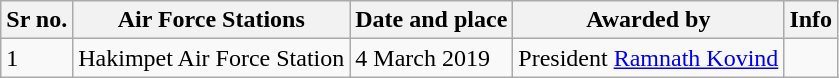<table class=wikitable>
<tr>
<th>Sr no.</th>
<th>Air Force Stations</th>
<th>Date and place</th>
<th>Awarded by</th>
<th>Info</th>
</tr>
<tr>
<td>1</td>
<td>Hakimpet Air Force Station</td>
<td>4 March 2019</td>
<td>President <a href='#'>Ramnath Kovind</a></td>
<td></td>
</tr>
</table>
